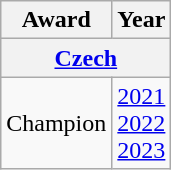<table class="wikitable">
<tr>
<th>Award</th>
<th>Year</th>
</tr>
<tr>
<th colspan="2"><a href='#'>Czech</a></th>
</tr>
<tr>
<td>Champion</td>
<td><a href='#'>2021</a><br><a href='#'>2022</a><br> <a href='#'>2023</a></td>
</tr>
</table>
